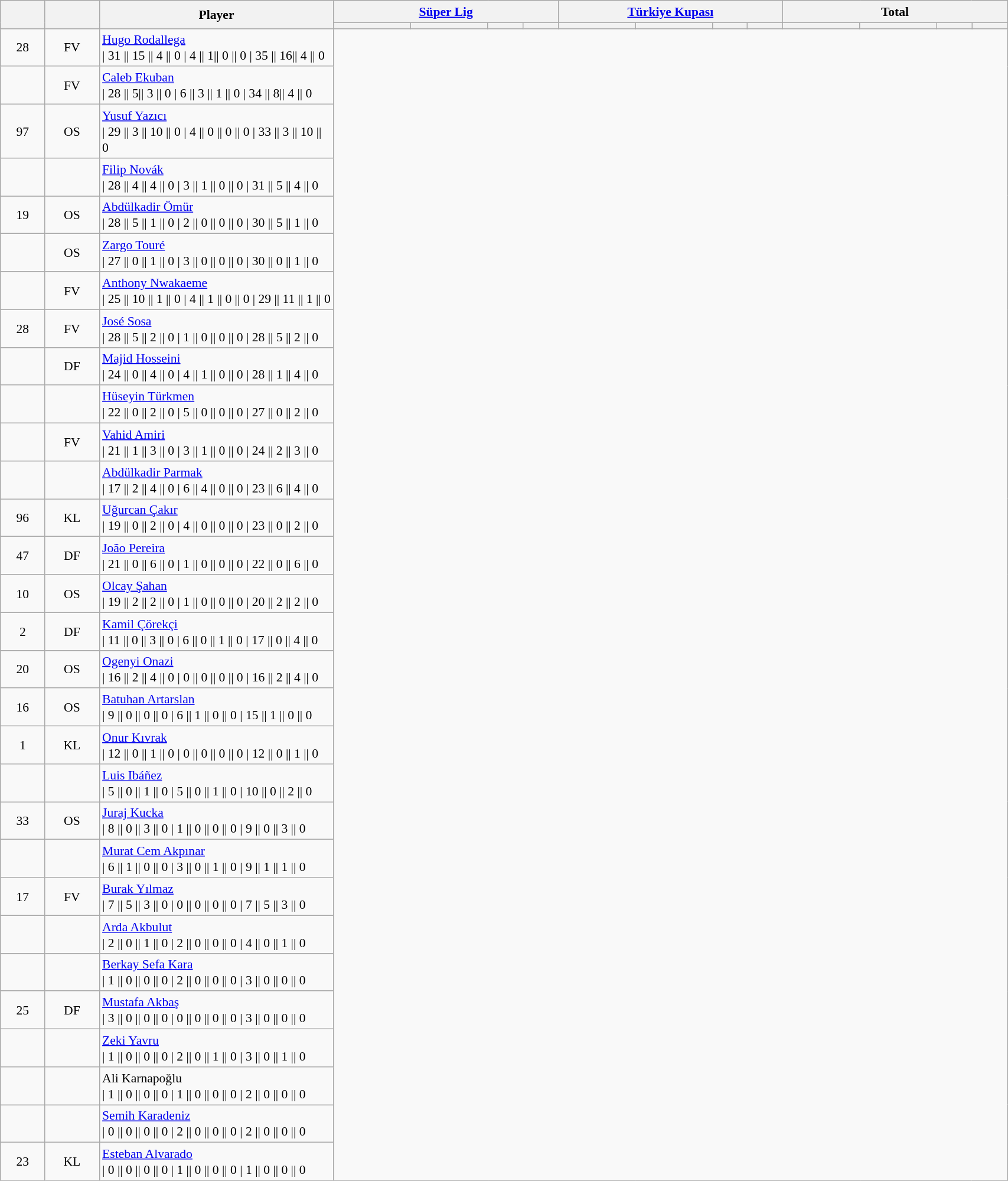<table class="wikitable sortable alternance" style="font-size:90%; text-align:center; line-height:18px;" width=90%>
<tr>
<th rowspan="2" width=10></th>
<th rowspan="2" width=10></th>
<th rowspan="2" width=105>Player</th>
<th colspan="4"><a href='#'>Süper Lig</a></th>
<th colspan="4"><a href='#'>Türkiye Kupası</a></th>
<th colspan="4">Total</th>
</tr>
<tr align="center">
<th width=30></th>
<th width=30></th>
<th width=10></th>
<th width=10></th>
<th width=30></th>
<th width=30></th>
<th width=10></th>
<th width=10></th>
<th width=30></th>
<th width=30></th>
<th width=10></th>
<th width=10></th>
</tr>
<tr>
<td>28</td>
<td>FV</td>
<td align="left"> <a href='#'>Hugo Rodallega</a><br>	| 31 || 15 || 4 || 0
	| 4 || 1|| 0 || 0
		| 35 || 16|| 4 || 0</td>
</tr>
<tr>
<td></td>
<td>FV</td>
<td align="left"> <a href='#'>Caleb Ekuban</a><br>	| 28 || 5|| 3 || 0
	| 6 || 3 || 1 || 0
		| 34 || 8|| 4 || 0</td>
</tr>
<tr>
<td>97</td>
<td>OS</td>
<td align="left"> <a href='#'>Yusuf Yazıcı</a><br>	| 29 || 3 || 10 || 0
	| 4 || 0 || 0 || 0
		| 33 || 3 || 10 || 0</td>
</tr>
<tr>
<td></td>
<td></td>
<td align="left"> <a href='#'>Filip Novák</a><br>	| 28 || 4 || 4 || 0
	| 3 || 1 || 0 || 0
		| 31 || 5 || 4 || 0</td>
</tr>
<tr>
<td>19</td>
<td>OS</td>
<td align="left"> <a href='#'>Abdülkadir Ömür</a><br>	| 28 || 5 || 1 || 0
	| 2 || 0 || 0 || 0
		| 30 || 5 || 1 || 0</td>
</tr>
<tr>
<td></td>
<td>OS</td>
<td align="left"> <a href='#'>Zargo Touré</a><br>	| 27 || 0 || 1 || 0
	| 3 || 0 || 0 || 0
		| 30 || 0 || 1 || 0</td>
</tr>
<tr>
<td></td>
<td>FV</td>
<td align="left"> <a href='#'>Anthony Nwakaeme</a><br>	| 25 || 10 || 1 || 0
	| 4 || 1 || 0 || 0
		| 29 || 11 || 1 || 0</td>
</tr>
<tr>
<td>28</td>
<td>FV</td>
<td align="left"> <a href='#'>José Sosa</a><br>	| 28 || 5 || 2 || 0
	| 1 || 0 || 0 || 0
		| 28 || 5 || 2 || 0</td>
</tr>
<tr>
<td></td>
<td>DF</td>
<td align="left"> <a href='#'>Majid Hosseini</a><br>	| 24 || 0 || 4 || 0
	| 4 || 1 || 0 || 0
		| 28 || 1 || 4 || 0</td>
</tr>
<tr>
<td></td>
<td></td>
<td align="left"> <a href='#'>Hüseyin Türkmen</a><br>	| 22 || 0 || 2 || 0
	| 5 || 0 || 0 || 0
		| 27 || 0 || 2 || 0</td>
</tr>
<tr>
<td></td>
<td>FV</td>
<td align="left"> <a href='#'>Vahid Amiri</a><br>	| 21 || 1 || 3 || 0
	| 3 || 1 || 0 || 0
		| 24 || 2 || 3 || 0</td>
</tr>
<tr>
<td></td>
<td></td>
<td align="left"> <a href='#'>Abdülkadir Parmak</a><br>	| 17 || 2 || 4 || 0
	| 6 || 4 || 0 || 0
		| 23 || 6 || 4 || 0</td>
</tr>
<tr>
<td>96</td>
<td>KL</td>
<td align="left"> <a href='#'>Uğurcan Çakır</a><br>	| 19 || 0 || 2 || 0
	| 4 || 0 || 0 || 0
		| 23 || 0 || 2 || 0</td>
</tr>
<tr>
<td>47</td>
<td>DF</td>
<td align="left"> <a href='#'>João Pereira</a><br>	| 21 || 0 || 6 || 0
	| 1 || 0 || 0 || 0
		| 22 || 0 || 6 || 0</td>
</tr>
<tr>
<td>10</td>
<td>OS</td>
<td align="left"> <a href='#'>Olcay Şahan</a><br>	| 19 || 2 || 2 || 0
	| 1 || 0 || 0 || 0
		| 20 || 2 || 2 || 0</td>
</tr>
<tr>
<td>2</td>
<td>DF</td>
<td align="left"> <a href='#'>Kamil Çörekçi</a><br>	| 11 || 0 || 3 || 0
	| 6 || 0 || 1 || 0
		| 17 || 0 || 4 || 0</td>
</tr>
<tr>
<td>20</td>
<td>OS</td>
<td align="left"> <a href='#'>Ogenyi Onazi</a><br>	| 16 || 2 || 4 || 0
	| 0 || 0 || 0 || 0
		| 16 || 2 || 4 || 0</td>
</tr>
<tr>
<td>16</td>
<td>OS</td>
<td align="left"> <a href='#'>Batuhan Artarslan</a><br>	| 9 || 0 || 0 || 0
	| 6 || 1 || 0 || 0
		| 15 || 1 || 0 || 0</td>
</tr>
<tr>
<td>1</td>
<td>KL</td>
<td align="left"> <a href='#'>Onur Kıvrak</a><br>	| 12 || 0 || 1 || 0
	| 0 || 0 || 0 || 0
		| 12 || 0 || 1 || 0</td>
</tr>
<tr>
<td></td>
<td></td>
<td align="left"> <a href='#'>Luis Ibáñez</a><br>	| 5 || 0 || 1 || 0
	| 5 || 0 || 1 || 0
		| 10 || 0 || 2 || 0</td>
</tr>
<tr>
<td>33</td>
<td>OS</td>
<td align="left"> <a href='#'>Juraj Kucka</a><br>	| 8 || 0   || 3 || 0
	| 1 || 0 || 0 || 0
		| 9 || 0 || 3 || 0</td>
</tr>
<tr>
<td></td>
<td></td>
<td align="left"> <a href='#'>Murat Cem Akpınar</a><br>	| 6 || 1  || 0 || 0
	| 3 || 0 || 1 || 0
		| 9 || 1 || 1 || 0</td>
</tr>
<tr>
<td>17</td>
<td>FV</td>
<td align="left"> <a href='#'>Burak Yılmaz</a><br>	| 7 || 5 || 3 || 0
	| 0 || 0 || 0 || 0
		| 7 || 5 || 3 || 0</td>
</tr>
<tr>
<td></td>
<td></td>
<td align="left"> <a href='#'>Arda Akbulut</a><br>	| 2 || 0 || 1 || 0
	| 2 || 0 || 0 || 0
		| 4 || 0 || 1 || 0</td>
</tr>
<tr>
<td></td>
<td></td>
<td align="left"> <a href='#'>Berkay Sefa Kara</a><br>	| 1 || 0 || 0 || 0
	| 2 || 0 || 0 || 0
		| 3 || 0 || 0 || 0</td>
</tr>
<tr>
<td>25</td>
<td>DF</td>
<td align="left"> <a href='#'>Mustafa Akbaş</a><br>	| 3 || 0 || 0 || 0
	| 0 || 0 || 0 || 0
		| 3 || 0 || 0 || 0</td>
</tr>
<tr>
<td></td>
<td></td>
<td align="left"> <a href='#'>Zeki Yavru</a><br>	| 1 || 0 || 0 || 0
	| 2 || 0 || 1 || 0
		| 3 || 0 || 1 || 0</td>
</tr>
<tr>
<td></td>
<td></td>
<td align="left"> Ali Karnapoğlu<br>	| 1 || 0  || 0 || 0
	| 1 || 0 || 0 || 0
		| 2 || 0 || 0 || 0</td>
</tr>
<tr>
<td></td>
<td></td>
<td align="left"> <a href='#'>Semih Karadeniz</a><br>	| 0 || 0 || 0 || 0
	| 2 || 0 || 0 || 0
		| 2 || 0  || 0 || 0</td>
</tr>
<tr>
<td>23</td>
<td>KL</td>
<td align="left"> <a href='#'>Esteban Alvarado</a><br>	| 0 || 0 || 0 || 0
	| 1 || 0 || 0 || 0
		| 1 || 0 || 0 || 0</td>
</tr>
</table>
